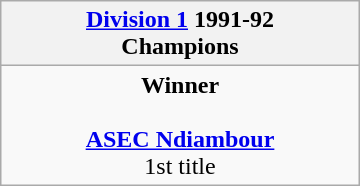<table class="wikitable" style="margin: 0 auto; width: 240px;">
<tr>
<th><a href='#'>Division 1</a> 1991-92<br>Champions</th>
</tr>
<tr>
<td align=center><strong>Winner</strong><br><br><strong><a href='#'>ASEC Ndiambour</a></strong><br>1st title</td>
</tr>
</table>
